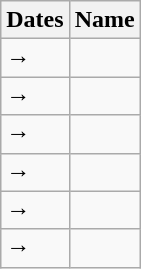<table class="wikitable">
<tr>
<th>Dates</th>
<th>Name</th>
</tr>
<tr>
<td>→</td>
<td></td>
</tr>
<tr>
<td>→</td>
<td></td>
</tr>
<tr>
<td>→</td>
<td></td>
</tr>
<tr>
<td>→</td>
<td></td>
</tr>
<tr>
<td>→</td>
<td></td>
</tr>
<tr>
<td>→</td>
<td></td>
</tr>
</table>
